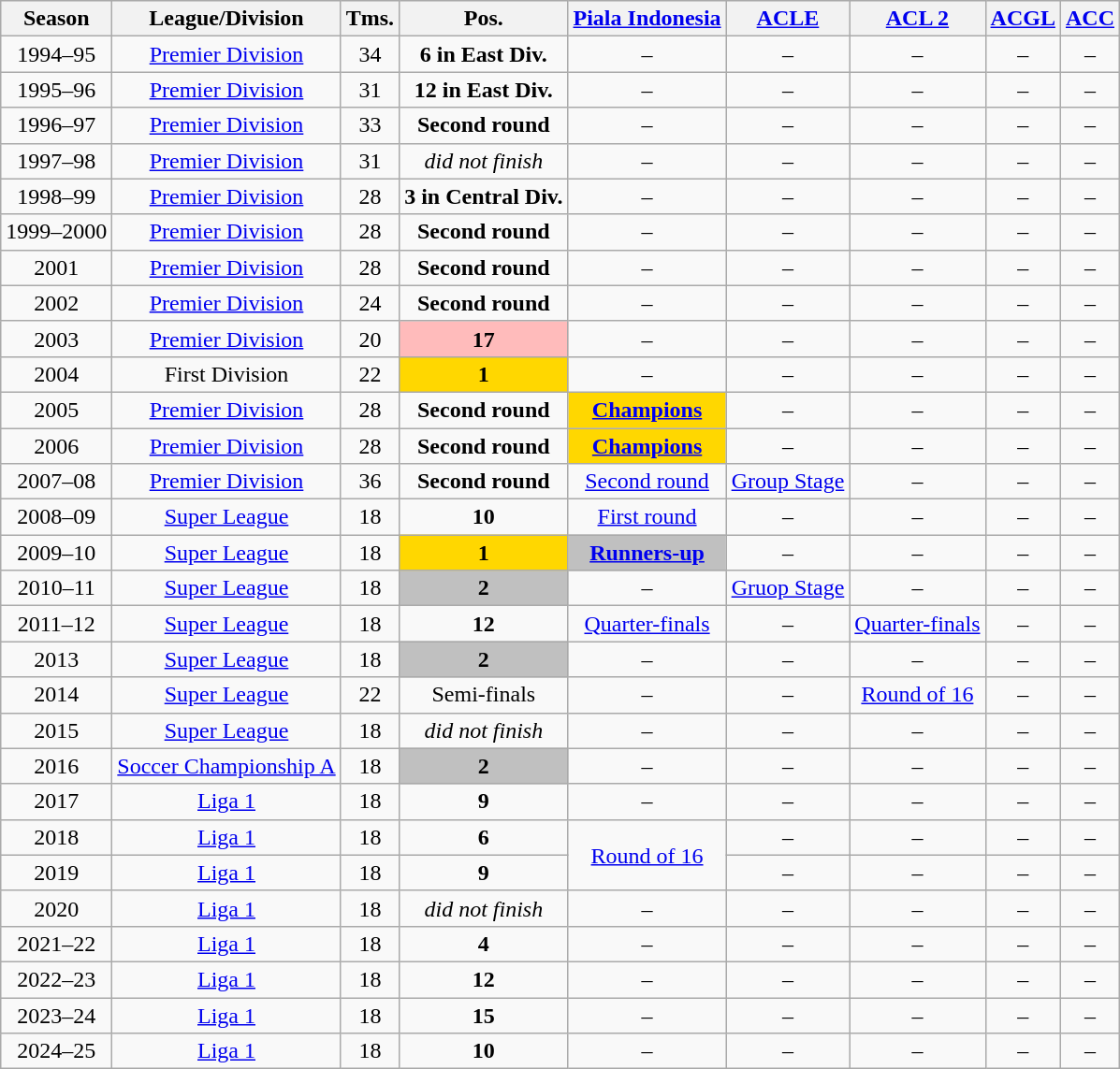<table class="wikitable" style="text-align:center">
<tr style="background:#efefef;">
<th>Season</th>
<th>League/Division</th>
<th>Tms.</th>
<th>Pos.</th>
<th><a href='#'>Piala Indonesia</a></th>
<th><a href='#'>ACLE</a></th>
<th><a href='#'>ACL 2</a></th>
<th><a href='#'>ACGL</a></th>
<th><a href='#'>ACC</a></th>
</tr>
<tr>
<td>1994–95</td>
<td><a href='#'>Premier Division</a></td>
<td>34</td>
<td><strong>6 in East Div.</strong></td>
<td>–</td>
<td>–</td>
<td>–</td>
<td>–</td>
<td>–</td>
</tr>
<tr>
<td>1995–96</td>
<td><a href='#'>Premier Division</a></td>
<td>31</td>
<td><strong>12 in East Div.</strong></td>
<td>–</td>
<td>–</td>
<td>–</td>
<td>–</td>
<td>–</td>
</tr>
<tr>
<td>1996–97</td>
<td><a href='#'>Premier Division</a></td>
<td>33</td>
<td><strong>Second round</strong></td>
<td>–</td>
<td>–</td>
<td>–</td>
<td>–</td>
<td>–</td>
</tr>
<tr>
<td>1997–98</td>
<td><a href='#'>Premier Division</a></td>
<td>31</td>
<td><em>did not finish</em></td>
<td>–</td>
<td>–</td>
<td>–</td>
<td>–</td>
<td>–</td>
</tr>
<tr>
<td>1998–99</td>
<td><a href='#'>Premier Division</a></td>
<td>28</td>
<td><strong>3 in Central Div.</strong></td>
<td>–</td>
<td>–</td>
<td>–</td>
<td>–</td>
<td>–</td>
</tr>
<tr>
<td>1999–2000</td>
<td><a href='#'>Premier Division</a></td>
<td>28</td>
<td><strong>Second round</strong></td>
<td>–</td>
<td>–</td>
<td>–</td>
<td>–</td>
<td>–</td>
</tr>
<tr>
<td>2001</td>
<td><a href='#'>Premier Division</a></td>
<td>28</td>
<td><strong>Second round</strong></td>
<td>–</td>
<td>–</td>
<td>–</td>
<td>–</td>
<td>–</td>
</tr>
<tr>
<td>2002</td>
<td><a href='#'>Premier Division</a></td>
<td>24</td>
<td><strong>Second round</strong></td>
<td>–</td>
<td>–</td>
<td>–</td>
<td>–</td>
<td>–</td>
</tr>
<tr>
<td>2003</td>
<td><a href='#'>Premier Division</a></td>
<td>20</td>
<td style="background: #FFBBBB;"><strong>17</strong></td>
<td>–</td>
<td>–</td>
<td>–</td>
<td>–</td>
<td>–</td>
</tr>
<tr>
<td>2004</td>
<td>First Division</td>
<td>22</td>
<td style="background:gold;"><strong>1</strong></td>
<td>–</td>
<td>–</td>
<td>–</td>
<td>–</td>
<td>–</td>
</tr>
<tr>
<td>2005</td>
<td><a href='#'>Premier Division</a></td>
<td>28</td>
<td><strong>Second round</strong></td>
<td style="background:gold;"><strong><a href='#'>Champions</a></strong></td>
<td>–</td>
<td>–</td>
<td>–</td>
<td>–</td>
</tr>
<tr>
<td>2006</td>
<td><a href='#'>Premier Division</a></td>
<td>28</td>
<td><strong>Second round</strong></td>
<td style="background:gold;"><strong><a href='#'>Champions</a></strong></td>
<td>–</td>
<td>–</td>
<td>–</td>
<td>–</td>
</tr>
<tr>
<td>2007–08</td>
<td><a href='#'>Premier Division</a></td>
<td>36</td>
<td><strong>Second round</strong></td>
<td><a href='#'>Second round</a></td>
<td><a href='#'>Group Stage</a></td>
<td>–</td>
<td>–</td>
<td>–</td>
</tr>
<tr>
<td>2008–09</td>
<td><a href='#'>Super League</a></td>
<td>18</td>
<td><strong>10</strong></td>
<td><a href='#'>First round</a></td>
<td>–</td>
<td>–</td>
<td>–</td>
<td>–</td>
</tr>
<tr>
<td>2009–10</td>
<td><a href='#'>Super League</a></td>
<td>18</td>
<td style="background:gold;"><strong>1</strong></td>
<td style="background:silver;"><strong><a href='#'>Runners-up</a></strong></td>
<td>–</td>
<td>–</td>
<td>–</td>
<td>–</td>
</tr>
<tr>
<td>2010–11</td>
<td><a href='#'>Super League</a></td>
<td>18</td>
<td style="background:silver;"><strong>2</strong></td>
<td>–</td>
<td><a href='#'>Gruop Stage</a></td>
<td>–</td>
<td>–</td>
<td>–</td>
</tr>
<tr>
<td>2011–12</td>
<td><a href='#'>Super League</a></td>
<td>18</td>
<td><strong>12</strong></td>
<td><a href='#'>Quarter-finals</a></td>
<td>–</td>
<td><a href='#'>Quarter-finals</a></td>
<td>–</td>
<td>–</td>
</tr>
<tr>
<td>2013</td>
<td><a href='#'>Super League</a></td>
<td>18</td>
<td style="background:silver;"><strong>2</strong></td>
<td>–</td>
<td>–</td>
<td>–</td>
<td>–</td>
<td>–</td>
</tr>
<tr>
<td>2014</td>
<td><a href='#'>Super League</a></td>
<td>22</td>
<td>Semi-finals</td>
<td>–</td>
<td>–</td>
<td><a href='#'>Round of 16</a></td>
<td>–</td>
<td>–</td>
</tr>
<tr>
<td>2015</td>
<td><a href='#'>Super League</a></td>
<td>18</td>
<td><em>did not finish</em></td>
<td>–</td>
<td>–</td>
<td>–</td>
<td>–</td>
<td>–</td>
</tr>
<tr>
<td>2016</td>
<td><a href='#'>Soccer Championship A</a></td>
<td>18</td>
<td style="background:silver;"><strong>2</strong></td>
<td>–</td>
<td>–</td>
<td>–</td>
<td>–</td>
<td>–</td>
</tr>
<tr>
<td>2017</td>
<td><a href='#'>Liga 1</a></td>
<td>18</td>
<td><strong>9</strong></td>
<td>–</td>
<td>–</td>
<td>–</td>
<td>–</td>
<td>–</td>
</tr>
<tr>
<td>2018</td>
<td><a href='#'>Liga 1</a></td>
<td>18</td>
<td><strong>6</strong></td>
<td rowspan="2"><a href='#'>Round of 16</a></td>
<td>–</td>
<td>–</td>
<td>–</td>
<td>–</td>
</tr>
<tr>
<td>2019</td>
<td><a href='#'>Liga 1</a></td>
<td>18</td>
<td><strong>9</strong></td>
<td>–</td>
<td>–</td>
<td>–</td>
<td>–</td>
</tr>
<tr>
<td>2020</td>
<td><a href='#'>Liga 1</a></td>
<td>18</td>
<td><em>did not finish</em></td>
<td>–</td>
<td>–</td>
<td>–</td>
<td>–</td>
<td>–</td>
</tr>
<tr>
<td>2021–22</td>
<td><a href='#'>Liga 1</a></td>
<td>18</td>
<td><strong>4</strong></td>
<td>–</td>
<td>–</td>
<td>–</td>
<td>–</td>
<td>–</td>
</tr>
<tr>
<td>2022–23</td>
<td><a href='#'>Liga 1</a></td>
<td>18</td>
<td><strong>12</strong></td>
<td>–</td>
<td>–</td>
<td>–</td>
<td>–</td>
<td>–</td>
</tr>
<tr>
<td>2023–24</td>
<td><a href='#'>Liga 1</a></td>
<td>18</td>
<td><strong>15</strong></td>
<td>–</td>
<td>–</td>
<td>–</td>
<td>–</td>
<td>–</td>
</tr>
<tr>
<td>2024–25</td>
<td><a href='#'>Liga 1</a></td>
<td>18</td>
<td><strong>10</strong></td>
<td>–</td>
<td>–</td>
<td>–</td>
<td>–</td>
<td>–</td>
</tr>
</table>
